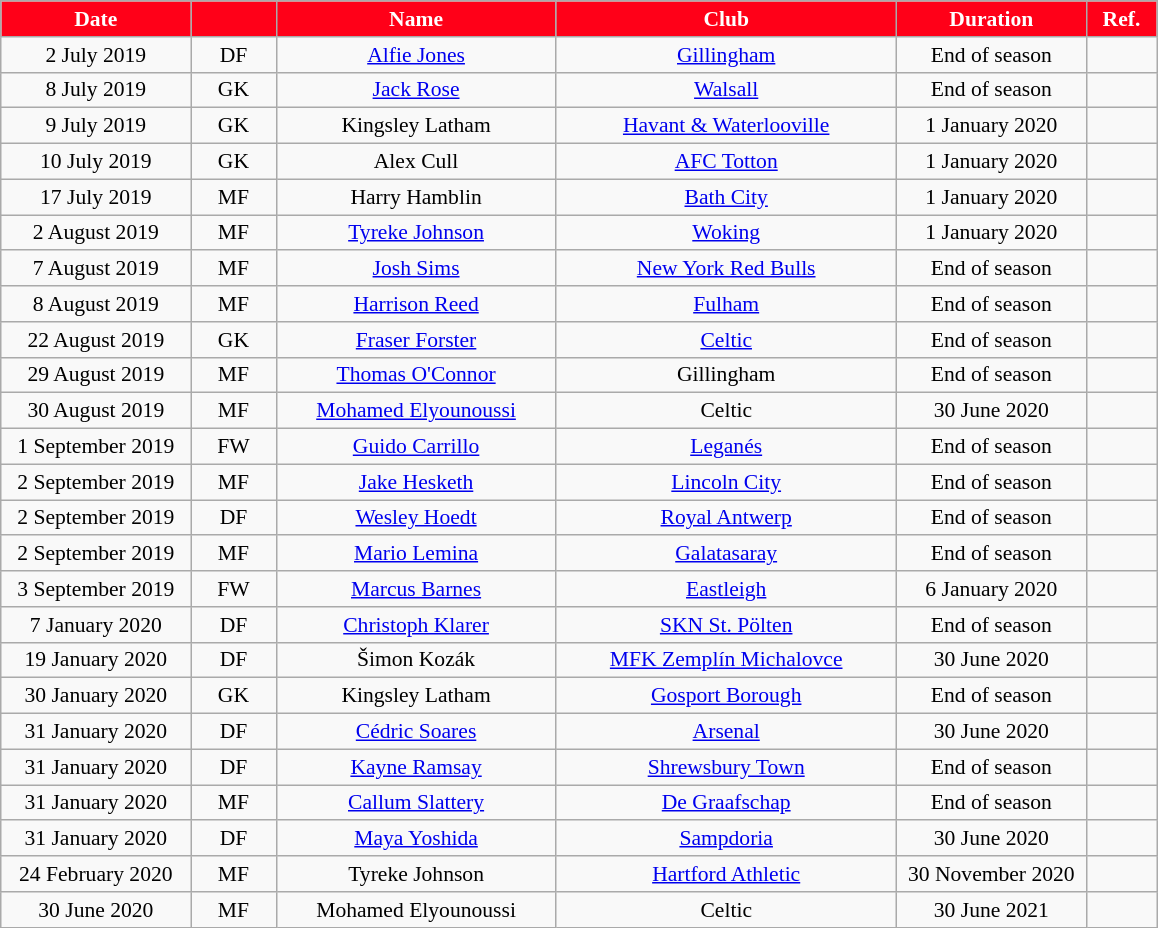<table class="wikitable" style="text-align:center; font-size:90%; ">
<tr>
<th style="background:#FF0018; color:#FFFFFF; width:120px;">Date</th>
<th style="background:#FF0018; color:#FFFFFF; width:50px;"></th>
<th style="background:#FF0018; color:#FFFFFF; width:180px;">Name</th>
<th style="background:#FF0018; color:#FFFFFF; width:220px;">Club</th>
<th style="background:#FF0018; color:#FFFFFF; width:120px;">Duration</th>
<th style="background:#FF0018; color:#FFFFFF; width:40px;">Ref.</th>
</tr>
<tr>
<td>2 July 2019</td>
<td align="center">DF</td>
<td> <a href='#'>Alfie Jones</a></td>
<td> <a href='#'>Gillingham</a></td>
<td>End of season</td>
<td align="center"></td>
</tr>
<tr>
<td>8 July 2019</td>
<td align="center">GK</td>
<td> <a href='#'>Jack Rose</a></td>
<td> <a href='#'>Walsall</a></td>
<td>End of season</td>
<td align="center"></td>
</tr>
<tr>
<td>9 July 2019</td>
<td align="center">GK</td>
<td> Kingsley Latham</td>
<td> <a href='#'>Havant & Waterlooville</a></td>
<td>1 January 2020</td>
<td align="center"></td>
</tr>
<tr>
<td>10 July 2019</td>
<td align="center">GK</td>
<td> Alex Cull</td>
<td> <a href='#'>AFC Totton</a></td>
<td>1 January 2020</td>
<td align="center"></td>
</tr>
<tr>
<td>17 July 2019</td>
<td align="center">MF</td>
<td> Harry Hamblin</td>
<td> <a href='#'>Bath City</a></td>
<td>1 January 2020</td>
<td align="center"></td>
</tr>
<tr>
<td>2 August 2019</td>
<td align="center">MF</td>
<td> <a href='#'>Tyreke Johnson</a></td>
<td> <a href='#'>Woking</a></td>
<td>1 January 2020</td>
<td align="center"></td>
</tr>
<tr>
<td>7 August 2019</td>
<td align="center">MF</td>
<td> <a href='#'>Josh Sims</a></td>
<td> <a href='#'>New York Red Bulls</a></td>
<td>End of season</td>
<td align="center"></td>
</tr>
<tr>
<td>8 August 2019</td>
<td align="center">MF</td>
<td> <a href='#'>Harrison Reed</a></td>
<td> <a href='#'>Fulham</a></td>
<td>End of season</td>
<td align="center"></td>
</tr>
<tr>
<td>22 August 2019</td>
<td align="center">GK</td>
<td> <a href='#'>Fraser Forster</a></td>
<td> <a href='#'>Celtic</a></td>
<td>End of season</td>
<td align="center"></td>
</tr>
<tr>
<td>29 August 2019</td>
<td align="center">MF</td>
<td> <a href='#'>Thomas O'Connor</a></td>
<td> Gillingham</td>
<td>End of season</td>
<td align="center"></td>
</tr>
<tr>
<td>30 August 2019</td>
<td align="center">MF</td>
<td> <a href='#'>Mohamed Elyounoussi</a></td>
<td> Celtic</td>
<td>30 June 2020</td>
<td align="center"></td>
</tr>
<tr>
<td>1 September 2019</td>
<td align="center">FW</td>
<td> <a href='#'>Guido Carrillo</a></td>
<td> <a href='#'>Leganés</a></td>
<td>End of season</td>
<td align="center"></td>
</tr>
<tr>
<td>2 September 2019</td>
<td align="center">MF</td>
<td> <a href='#'>Jake Hesketh</a></td>
<td> <a href='#'>Lincoln City</a></td>
<td>End of season</td>
<td align="center"></td>
</tr>
<tr>
<td>2 September 2019</td>
<td align="center">DF</td>
<td> <a href='#'>Wesley Hoedt</a></td>
<td> <a href='#'>Royal Antwerp</a></td>
<td>End of season</td>
<td align="center"></td>
</tr>
<tr>
<td>2 September 2019</td>
<td align="center">MF</td>
<td> <a href='#'>Mario Lemina</a></td>
<td> <a href='#'>Galatasaray</a></td>
<td>End of season</td>
<td align="center"></td>
</tr>
<tr>
<td>3 September 2019</td>
<td align="center">FW</td>
<td> <a href='#'>Marcus Barnes</a></td>
<td> <a href='#'>Eastleigh</a></td>
<td>6 January 2020</td>
<td align="center"></td>
</tr>
<tr>
<td>7 January 2020</td>
<td align="center">DF</td>
<td> <a href='#'>Christoph Klarer</a></td>
<td> <a href='#'>SKN St. Pölten</a></td>
<td>End of season</td>
<td align="center"></td>
</tr>
<tr>
<td>19 January 2020</td>
<td align="center">DF</td>
<td> Šimon Kozák</td>
<td> <a href='#'>MFK Zemplín Michalovce</a></td>
<td>30 June 2020</td>
<td align="center"></td>
</tr>
<tr>
<td>30 January 2020</td>
<td align="center">GK</td>
<td> Kingsley Latham</td>
<td> <a href='#'>Gosport Borough</a></td>
<td>End of season</td>
<td align="center"></td>
</tr>
<tr>
<td>31 January 2020</td>
<td align="center">DF</td>
<td> <a href='#'>Cédric Soares</a></td>
<td> <a href='#'>Arsenal</a></td>
<td>30 June 2020</td>
<td align="center"></td>
</tr>
<tr>
<td>31 January 2020</td>
<td>DF</td>
<td> <a href='#'>Kayne Ramsay</a></td>
<td> <a href='#'>Shrewsbury Town</a></td>
<td>End of season</td>
<td align="center"></td>
</tr>
<tr>
<td>31 January 2020</td>
<td>MF</td>
<td> <a href='#'>Callum Slattery</a></td>
<td> <a href='#'>De Graafschap</a></td>
<td>End of season</td>
<td align="center"></td>
</tr>
<tr>
<td>31 January 2020</td>
<td>DF</td>
<td> <a href='#'>Maya Yoshida</a></td>
<td> <a href='#'>Sampdoria</a></td>
<td>30 June 2020</td>
<td align="center"></td>
</tr>
<tr>
<td>24 February 2020</td>
<td>MF</td>
<td> Tyreke Johnson</td>
<td> <a href='#'>Hartford Athletic</a></td>
<td>30 November 2020</td>
<td align="center"></td>
</tr>
<tr>
<td>30 June 2020</td>
<td align="center">MF</td>
<td> Mohamed Elyounoussi</td>
<td> Celtic</td>
<td>30 June 2021</td>
<td align="center"></td>
</tr>
</table>
